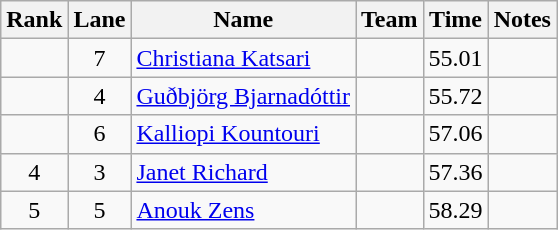<table class="wikitable sortable" style="text-align:center">
<tr>
<th>Rank</th>
<th>Lane</th>
<th>Name</th>
<th>Team</th>
<th>Time</th>
<th>Notes</th>
</tr>
<tr>
<td></td>
<td>7</td>
<td align="left"><a href='#'>Christiana Katsari</a></td>
<td align=left></td>
<td>55.01</td>
<td></td>
</tr>
<tr>
<td></td>
<td>4</td>
<td align="left"><a href='#'>Guðbjörg Bjarnadóttir</a></td>
<td align=left></td>
<td>55.72</td>
<td></td>
</tr>
<tr>
<td></td>
<td>6</td>
<td align="left"><a href='#'>Kalliopi Kountouri</a></td>
<td align=left></td>
<td>57.06</td>
<td></td>
</tr>
<tr>
<td>4</td>
<td>3</td>
<td align="left"><a href='#'>Janet Richard</a></td>
<td align=left></td>
<td>57.36</td>
<td></td>
</tr>
<tr>
<td>5</td>
<td>5</td>
<td align="left"><a href='#'>Anouk Zens</a></td>
<td align=left></td>
<td>58.29</td>
<td></td>
</tr>
</table>
